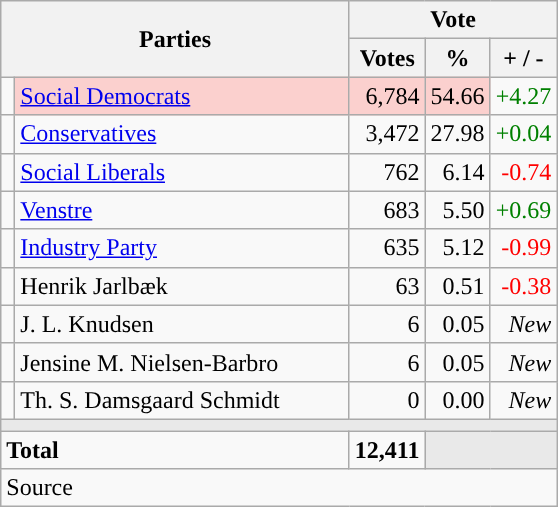<table class="wikitable" style="text-align:right;">
<tr>
<th style="text-align:centre;" rowspan="2" colspan="2" width="225">Parties</th>
<th colspan="3">Vote</th>
</tr>
<tr>
<th width="15">Votes</th>
<th width="15">%</th>
<th width="15">+ / -</th>
</tr>
<tr>
<td width="2" style="color:inherit;background:"></td>
<td bgcolor=#fbd0ce  align="left"><a href='#'>Social Democrats</a></td>
<td bgcolor=#fbd0ce>6,784</td>
<td bgcolor=#fbd0ce>54.66</td>
<td style=color:green;>+4.27</td>
</tr>
<tr>
<td width="2" style="color:inherit;background:"></td>
<td align="left"><a href='#'>Conservatives</a></td>
<td>3,472</td>
<td>27.98</td>
<td style=color:green;>+0.04</td>
</tr>
<tr>
<td width="2" style="color:inherit;background:"></td>
<td align="left"><a href='#'>Social Liberals</a></td>
<td>762</td>
<td>6.14</td>
<td style=color:red;>-0.74</td>
</tr>
<tr>
<td width="2" style="color:inherit;background:"></td>
<td align="left"><a href='#'>Venstre</a></td>
<td>683</td>
<td>5.50</td>
<td style=color:green;>+0.69</td>
</tr>
<tr>
<td width="2" style="color:inherit;background:"></td>
<td align="left"><a href='#'>Industry Party</a></td>
<td>635</td>
<td>5.12</td>
<td style=color:red;>-0.99</td>
</tr>
<tr>
<td width="2" style="color:inherit;background:"></td>
<td align="left">Henrik Jarlbæk</td>
<td>63</td>
<td>0.51</td>
<td style=color:red;>-0.38</td>
</tr>
<tr>
<td width="2" style="color:inherit;background:"></td>
<td align="left">J. L. Knudsen</td>
<td>6</td>
<td>0.05</td>
<td><em>New</em></td>
</tr>
<tr>
<td width="2" style="color:inherit;background:"></td>
<td align="left">Jensine M. Nielsen-Barbro</td>
<td>6</td>
<td>0.05</td>
<td><em>New</em></td>
</tr>
<tr>
<td width="2" style="color:inherit;background:"></td>
<td align="left">Th. S. Damsgaard Schmidt</td>
<td>0</td>
<td>0.00</td>
<td><em>New</em></td>
</tr>
<tr>
<td colspan="7" bgcolor="#E9E9E9"></td>
</tr>
<tr>
<td align="left" colspan="2"><strong>Total</strong></td>
<td><strong>12,411</strong></td>
<td bgcolor="#E9E9E9" colspan="2"></td>
</tr>
<tr>
<td align="left" colspan="6">Source</td>
</tr>
</table>
